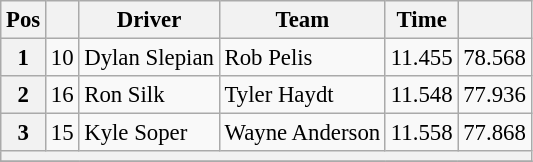<table class="wikitable" style="font-size:95%">
<tr>
<th>Pos</th>
<th></th>
<th>Driver</th>
<th>Team</th>
<th>Time</th>
<th></th>
</tr>
<tr>
<th>1</th>
<td>10</td>
<td>Dylan Slepian</td>
<td>Rob Pelis</td>
<td>11.455</td>
<td>78.568</td>
</tr>
<tr>
<th>2</th>
<td>16</td>
<td>Ron Silk</td>
<td>Tyler Haydt</td>
<td>11.548</td>
<td>77.936</td>
</tr>
<tr>
<th>3</th>
<td>15</td>
<td>Kyle Soper</td>
<td>Wayne Anderson</td>
<td>11.558</td>
<td>77.868</td>
</tr>
<tr>
<th colspan="7"></th>
</tr>
<tr>
</tr>
</table>
